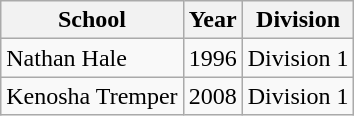<table class="wikitable">
<tr>
<th>School</th>
<th>Year</th>
<th>Division</th>
</tr>
<tr>
<td>Nathan Hale</td>
<td>1996</td>
<td>Division 1</td>
</tr>
<tr>
<td>Kenosha Tremper</td>
<td>2008</td>
<td>Division 1</td>
</tr>
</table>
